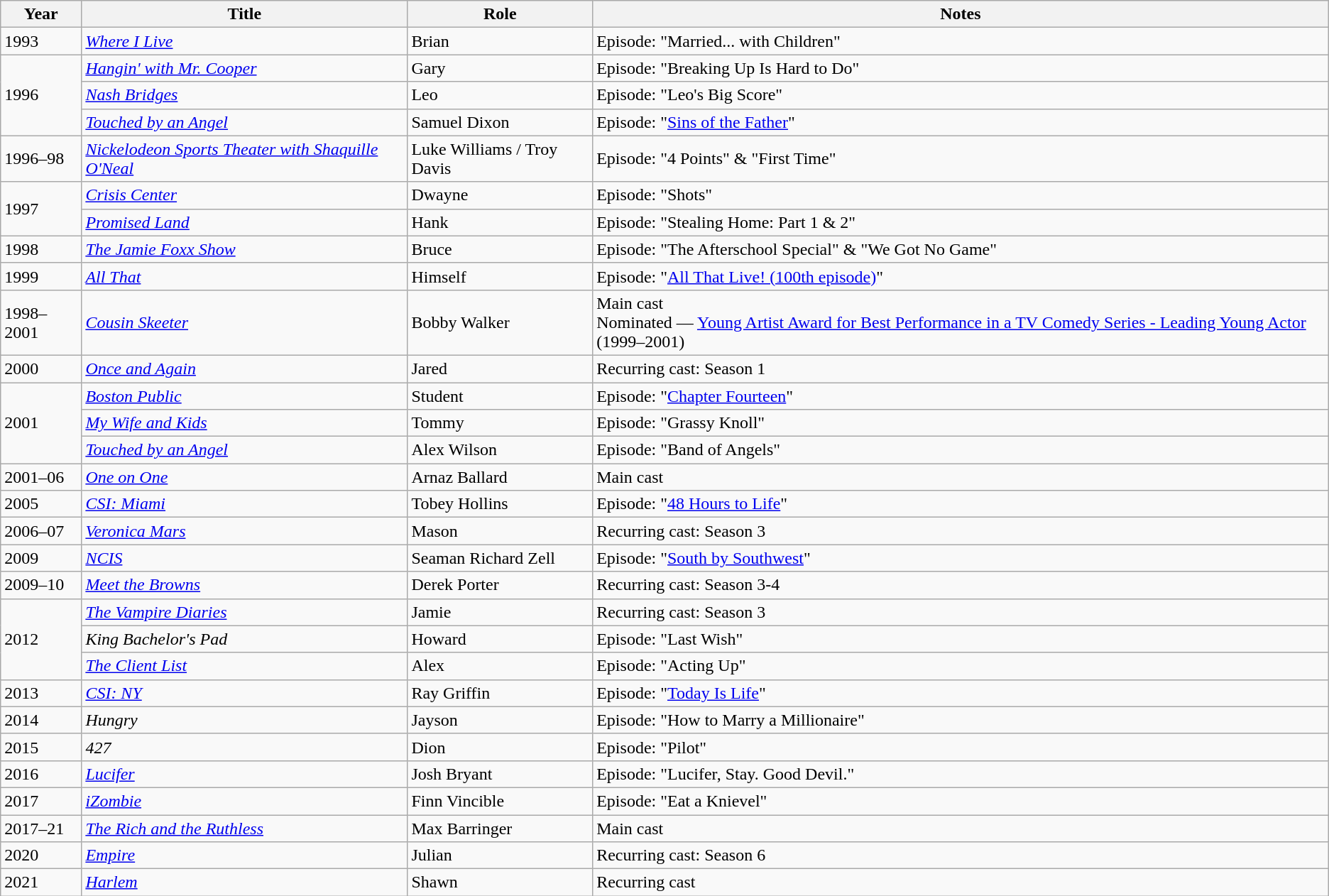<table class="wikitable sortable">
<tr>
<th>Year</th>
<th>Title</th>
<th>Role</th>
<th class = "unsortable">Notes</th>
</tr>
<tr>
<td>1993</td>
<td><em><a href='#'>Where I Live</a></em></td>
<td>Brian</td>
<td>Episode: "Married... with Children"</td>
</tr>
<tr>
<td rowspan=3>1996</td>
<td><em><a href='#'>Hangin' with Mr. Cooper</a></em></td>
<td>Gary</td>
<td>Episode: "Breaking Up Is Hard to Do"</td>
</tr>
<tr>
<td><em><a href='#'>Nash Bridges</a></em></td>
<td>Leo</td>
<td>Episode: "Leo's Big Score"</td>
</tr>
<tr>
<td><em><a href='#'>Touched by an Angel</a></em></td>
<td>Samuel Dixon</td>
<td>Episode: "<a href='#'>Sins of the Father</a>"</td>
</tr>
<tr>
<td>1996–98</td>
<td><em><a href='#'>Nickelodeon Sports Theater with Shaquille O'Neal</a></em></td>
<td>Luke Williams / Troy Davis</td>
<td>Episode: "4 Points" & "First Time"</td>
</tr>
<tr>
<td rowspan=2>1997</td>
<td><em><a href='#'>Crisis Center</a></em></td>
<td>Dwayne</td>
<td>Episode: "Shots"</td>
</tr>
<tr>
<td><em><a href='#'>Promised Land</a></em></td>
<td>Hank</td>
<td>Episode: "Stealing Home: Part 1 & 2"</td>
</tr>
<tr>
<td>1998</td>
<td><em><a href='#'>The Jamie Foxx Show</a></em></td>
<td>Bruce</td>
<td>Episode: "The Afterschool Special" & "We Got No Game"</td>
</tr>
<tr>
<td>1999</td>
<td><em><a href='#'>All That</a></em></td>
<td>Himself</td>
<td>Episode: "<a href='#'>All That Live! (100th episode)</a>"</td>
</tr>
<tr>
<td>1998–2001</td>
<td><em><a href='#'>Cousin Skeeter</a></em></td>
<td>Bobby Walker</td>
<td>Main cast<br>Nominated — <a href='#'>Young Artist Award for Best Performance in a TV Comedy Series - Leading Young Actor</a> (1999–2001)</td>
</tr>
<tr>
<td>2000</td>
<td><em><a href='#'>Once and Again</a></em></td>
<td>Jared</td>
<td>Recurring cast: Season 1</td>
</tr>
<tr>
<td rowspan=3>2001</td>
<td><em><a href='#'>Boston Public</a></em></td>
<td>Student</td>
<td>Episode: "<a href='#'>Chapter Fourteen</a>"</td>
</tr>
<tr>
<td><em><a href='#'>My Wife and Kids</a></em></td>
<td>Tommy</td>
<td>Episode: "Grassy Knoll"</td>
</tr>
<tr>
<td><em><a href='#'>Touched by an Angel</a></em></td>
<td>Alex Wilson</td>
<td>Episode: "Band of Angels"</td>
</tr>
<tr>
<td>2001–06</td>
<td><em><a href='#'>One on One</a></em></td>
<td>Arnaz Ballard</td>
<td>Main cast</td>
</tr>
<tr>
<td>2005</td>
<td><em><a href='#'>CSI: Miami</a></em></td>
<td>Tobey Hollins</td>
<td>Episode: "<a href='#'>48 Hours to Life</a>"</td>
</tr>
<tr>
<td>2006–07</td>
<td><em><a href='#'>Veronica Mars</a></em></td>
<td>Mason</td>
<td>Recurring cast: Season 3</td>
</tr>
<tr>
<td>2009</td>
<td><em><a href='#'>NCIS</a></em></td>
<td>Seaman Richard Zell</td>
<td>Episode: "<a href='#'>South by Southwest</a>"</td>
</tr>
<tr>
<td>2009–10</td>
<td><em><a href='#'>Meet the Browns</a></em></td>
<td>Derek Porter</td>
<td>Recurring cast: Season 3-4</td>
</tr>
<tr>
<td rowspan=3>2012</td>
<td><em><a href='#'>The Vampire Diaries</a></em></td>
<td>Jamie</td>
<td>Recurring cast: Season 3</td>
</tr>
<tr>
<td><em>King Bachelor's Pad</em></td>
<td>Howard</td>
<td>Episode: "Last Wish"</td>
</tr>
<tr>
<td><em><a href='#'>The Client List</a></em></td>
<td>Alex</td>
<td>Episode: "Acting Up"</td>
</tr>
<tr>
<td>2013</td>
<td><em><a href='#'>CSI: NY</a></em></td>
<td>Ray Griffin</td>
<td>Episode: "<a href='#'>Today Is Life</a>"</td>
</tr>
<tr>
<td>2014</td>
<td><em>Hungry</em></td>
<td>Jayson</td>
<td>Episode: "How to Marry a Millionaire"</td>
</tr>
<tr>
<td>2015</td>
<td><em>427</em></td>
<td>Dion</td>
<td>Episode: "Pilot"</td>
</tr>
<tr>
<td>2016</td>
<td><em><a href='#'>Lucifer</a></em></td>
<td>Josh Bryant</td>
<td>Episode: "Lucifer, Stay. Good Devil."</td>
</tr>
<tr>
<td>2017</td>
<td><em><a href='#'>iZombie</a></em></td>
<td>Finn Vincible</td>
<td>Episode: "Eat a Knievel"</td>
</tr>
<tr>
<td>2017–21</td>
<td><em><a href='#'>The Rich and the Ruthless</a></em></td>
<td>Max Barringer</td>
<td>Main cast</td>
</tr>
<tr>
<td>2020</td>
<td><em><a href='#'>Empire</a></em></td>
<td>Julian</td>
<td>Recurring cast: Season 6</td>
</tr>
<tr>
<td>2021</td>
<td><em><a href='#'>Harlem</a></em></td>
<td>Shawn</td>
<td>Recurring cast</td>
</tr>
</table>
